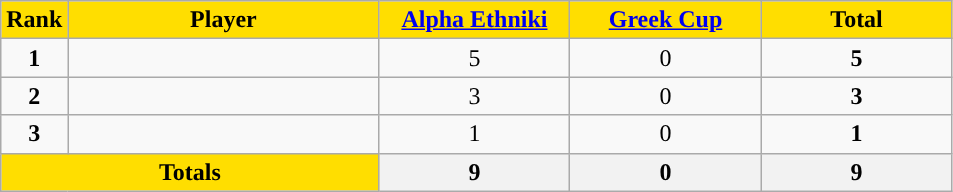<table class="wikitable sortable" style="text-align:center">
<tr>
<th style="background:#FFDE00">Rank</th>
<th width=200 style="background:#FFDE00">Player</th>
<th width=120 style="background:#FFDE00"><a href='#'>Alpha Ethniki</a></th>
<th width=120 style="background:#FFDE00"><a href='#'>Greek Cup</a></th>
<th width=120 style="background:#FFDE00">Total</th>
</tr>
<tr>
<td><strong>1</strong></td>
<td align=left></td>
<td>5</td>
<td>0</td>
<td><strong>5</strong></td>
</tr>
<tr>
<td><strong>2</strong></td>
<td align=left></td>
<td>3</td>
<td>0</td>
<td><strong>3</strong></td>
</tr>
<tr>
<td><strong>3</strong></td>
<td align=left></td>
<td>1</td>
<td>0</td>
<td><strong>1</strong></td>
</tr>
<tr class="sortbottom">
<th colspan=2 style="background:#FFDE00"><strong>Totals</strong></th>
<th><strong> 9</strong></th>
<th><strong> 0</strong></th>
<th><strong> 9</strong></th>
</tr>
</table>
